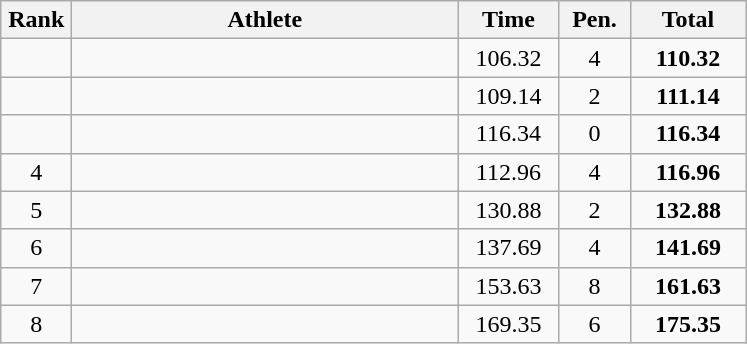<table class=wikitable style="text-align:center">
<tr>
<th width=40>Rank</th>
<th width=250>Athlete</th>
<th width=60>Time</th>
<th width=40>Pen.</th>
<th width=70>Total</th>
</tr>
<tr>
<td></td>
<td align=left></td>
<td>106.32</td>
<td>4</td>
<td><strong>110.32</strong></td>
</tr>
<tr>
<td></td>
<td align=left></td>
<td>109.14</td>
<td>2</td>
<td><strong>111.14</strong></td>
</tr>
<tr>
<td></td>
<td align=left></td>
<td>116.34</td>
<td>0</td>
<td><strong>116.34</strong></td>
</tr>
<tr>
<td>4</td>
<td align=left></td>
<td>112.96</td>
<td>4</td>
<td><strong>116.96</strong></td>
</tr>
<tr>
<td>5</td>
<td align=left></td>
<td>130.88</td>
<td>2</td>
<td><strong>132.88</strong></td>
</tr>
<tr>
<td>6</td>
<td align=left></td>
<td>137.69</td>
<td>4</td>
<td><strong>141.69</strong></td>
</tr>
<tr>
<td>7</td>
<td align=left></td>
<td>153.63</td>
<td>8</td>
<td><strong>161.63</strong></td>
</tr>
<tr>
<td>8</td>
<td align=left></td>
<td>169.35</td>
<td>6</td>
<td><strong>175.35</strong></td>
</tr>
</table>
